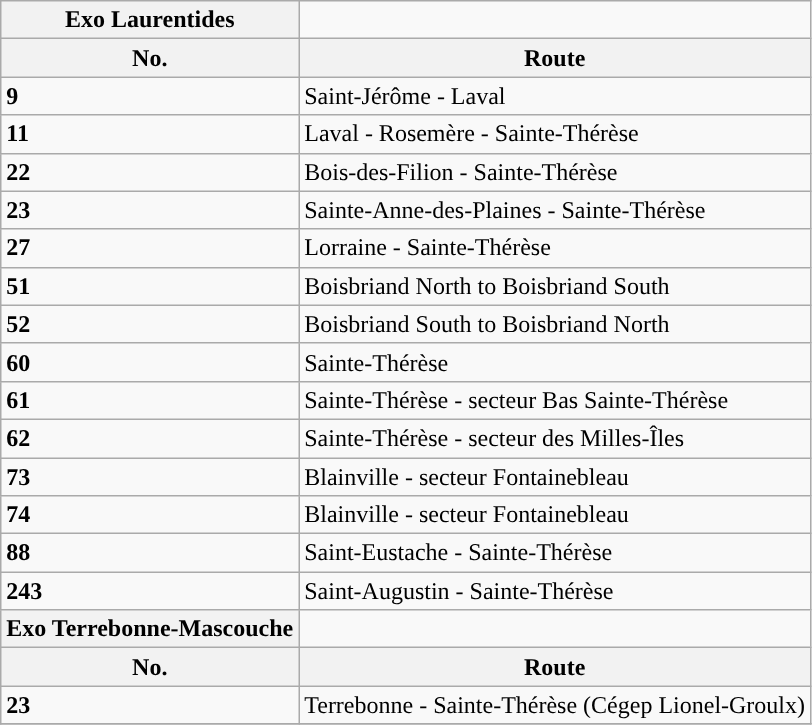<table align=center class="wikitable">
<tr>
<th style="background: #">Exo Laurentides</th>
</tr>
<tr>
<th>No.</th>
<th>Route</th>
</tr>
<tr>
<td {{border> <strong>9</strong></td>
<td>Saint-Jérôme - Laval</td>
</tr>
<tr>
<td {{border> <strong>11</strong></td>
<td>Laval - Rosemère - Sainte-Thérèse</td>
</tr>
<tr>
<td {{border> <strong>22</strong></td>
<td>Bois-des-Filion - Sainte-Thérèse</td>
</tr>
<tr>
<td {{border> <strong>23</strong></td>
<td>Sainte-Anne-des-Plaines - Sainte-Thérèse</td>
</tr>
<tr>
<td {{border> <strong>27</strong></td>
<td>Lorraine - Sainte-Thérèse</td>
</tr>
<tr>
<td {{border> <strong>51</strong></td>
<td>Boisbriand North to Boisbriand South</td>
</tr>
<tr>
<td {{border> <strong>52</strong></td>
<td>Boisbriand South to Boisbriand North</td>
</tr>
<tr>
<td {{border> <strong>60</strong></td>
<td>Sainte-Thérèse</td>
</tr>
<tr>
<td {{border> <strong>61</strong></td>
<td>Sainte-Thérèse - secteur Bas Sainte-Thérèse</td>
</tr>
<tr>
<td {{border> <strong>62</strong></td>
<td>Sainte-Thérèse - secteur des Milles-Îles</td>
</tr>
<tr>
<td {{border> <strong>73</strong></td>
<td>Blainville - secteur Fontainebleau</td>
</tr>
<tr>
<td {{border> <strong>74</strong></td>
<td>Blainville - secteur Fontainebleau</td>
</tr>
<tr>
<td {{border> <strong>88</strong></td>
<td>Saint-Eustache - Sainte-Thérèse</td>
</tr>
<tr>
<td {{border> <strong>243</strong></td>
<td>Saint-Augustin - Sainte-Thérèse</td>
</tr>
<tr>
<th style="background: #">Exo Terrebonne-Mascouche</th>
</tr>
<tr>
<th>No.</th>
<th>Route</th>
</tr>
<tr>
<td {{border> <strong>23</strong></td>
<td>Terrebonne - Sainte-Thérèse (Cégep Lionel-Groulx)</td>
</tr>
<tr>
</tr>
</table>
